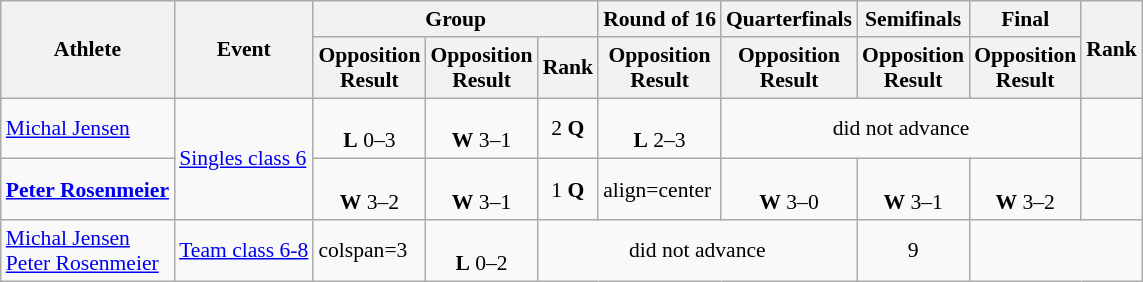<table class="wikitable" style="font-size:90%">
<tr>
<th rowspan="2">Athlete</th>
<th rowspan="2">Event</th>
<th colspan="3">Group</th>
<th>Round of 16</th>
<th>Quarterfinals</th>
<th>Semifinals</th>
<th>Final</th>
<th rowspan="2">Rank</th>
</tr>
<tr>
<th>Opposition<br>Result</th>
<th>Opposition<br>Result</th>
<th>Rank</th>
<th>Opposition<br>Result</th>
<th>Opposition<br>Result</th>
<th>Opposition<br>Result</th>
<th>Opposition<br>Result</th>
</tr>
<tr>
<td><a href='#'>Michal Jensen</a></td>
<td rowspan=2><a href='#'>Singles class 6</a></td>
<td align=center><br><strong>L</strong> 0–3</td>
<td align=center><br><strong>W</strong> 3–1</td>
<td align=center>2 <strong>Q</strong></td>
<td align=center><br><strong>L</strong> 2–3</td>
<td align=center colspan=3>did not advance</td>
<td align=center></td>
</tr>
<tr>
<td><strong><a href='#'>Peter Rosenmeier</a></strong></td>
<td align=center><br><strong>W</strong> 3–2</td>
<td align=center><br><strong>W</strong> 3–1</td>
<td align=center>1 <strong>Q</strong></td>
<td>align=center </td>
<td align=center><br><strong>W</strong> 3–0</td>
<td align=center><br><strong>W</strong> 3–1</td>
<td align=center><br><strong>W</strong> 3–2</td>
<td align=center></td>
</tr>
<tr>
<td><a href='#'>Michal Jensen</a><br><a href='#'>Peter Rosenmeier</a></td>
<td><a href='#'>Team class 6-8</a></td>
<td>colspan=3 </td>
<td align=center><br><strong>L</strong> 0–2</td>
<td align=center colspan=3>did not advance</td>
<td align=center>9</td>
</tr>
</table>
